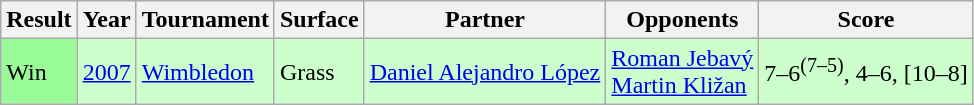<table class="sortable wikitable">
<tr>
<th>Result</th>
<th>Year</th>
<th>Tournament</th>
<th>Surface</th>
<th>Partner</th>
<th>Opponents</th>
<th class="unsortable">Score</th>
</tr>
<tr style="background:#CCFFCC;">
<td style="background:#98fb98;">Win</td>
<td><a href='#'>2007</a></td>
<td><a href='#'>Wimbledon</a></td>
<td>Grass</td>
<td> <a href='#'>Daniel Alejandro López</a></td>
<td> <a href='#'>Roman Jebavý</a> <br>  <a href='#'>Martin Kližan</a></td>
<td>7–6<sup>(7–5)</sup>, 4–6, [10–8]</td>
</tr>
</table>
